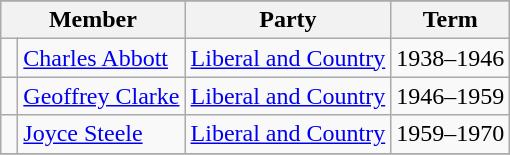<table class="wikitable">
<tr>
</tr>
<tr>
<th colspan="2">Member</th>
<th>Party</th>
<th>Term</th>
</tr>
<tr>
<td> </td>
<td><a href='#'>Charles Abbott</a></td>
<td><a href='#'>Liberal and Country</a></td>
<td>1938–1946</td>
</tr>
<tr>
<td> </td>
<td><a href='#'>Geoffrey Clarke</a></td>
<td><a href='#'>Liberal and Country</a></td>
<td>1946–1959</td>
</tr>
<tr>
<td> </td>
<td><a href='#'>Joyce Steele</a></td>
<td><a href='#'>Liberal and Country</a></td>
<td>1959–1970</td>
</tr>
<tr>
</tr>
</table>
